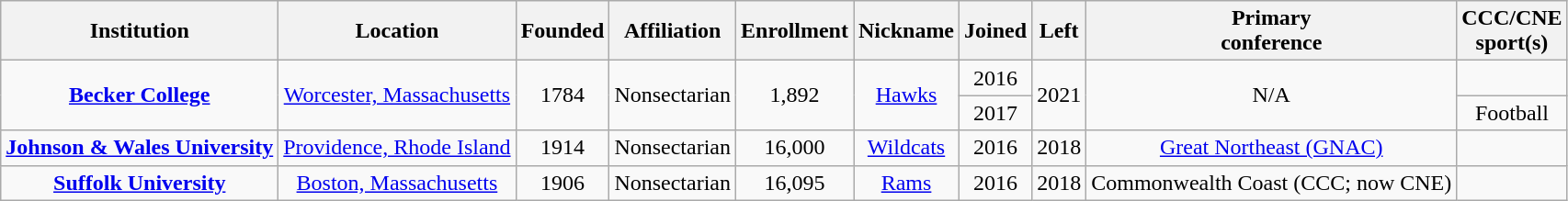<table class="wikitable sortable" style="text-align:center">
<tr>
<th>Institution</th>
<th>Location</th>
<th>Founded</th>
<th>Affiliation</th>
<th>Enrollment</th>
<th>Nickname</th>
<th>Joined</th>
<th>Left</th>
<th>Primary<br>conference</th>
<th>CCC/CNE<br>sport(s)</th>
</tr>
<tr>
<td rowspan=2><strong><a href='#'>Becker College</a></strong></td>
<td rowspan=2><a href='#'>Worcester, Massachusetts</a></td>
<td rowspan=2>1784</td>
<td rowspan=2>Nonsectarian</td>
<td rowspan=2>1,892</td>
<td rowspan=2><a href='#'>Hawks</a></td>
<td>2016</td>
<td rowspan=2>2021</td>
<td rowspan=2>N/A</td>
<td></td>
</tr>
<tr>
<td>2017</td>
<td>Football</td>
</tr>
<tr>
<td><strong><a href='#'>Johnson & Wales University</a></strong></td>
<td><a href='#'>Providence, Rhode Island</a></td>
<td>1914</td>
<td>Nonsectarian</td>
<td>16,000</td>
<td><a href='#'>Wildcats</a></td>
<td>2016</td>
<td>2018</td>
<td><a href='#'>Great Northeast (GNAC)</a></td>
<td></td>
</tr>
<tr>
<td><strong><a href='#'>Suffolk University</a></strong></td>
<td><a href='#'>Boston, Massachusetts</a></td>
<td>1906</td>
<td>Nonsectarian</td>
<td>16,095</td>
<td><a href='#'>Rams</a></td>
<td>2016</td>
<td>2018</td>
<td>Commonwealth Coast (CCC; now CNE)</td>
<td></td>
</tr>
</table>
